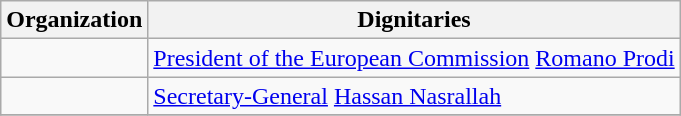<table class="wikitable sortable">
<tr>
<th>Organization</th>
<th>Dignitaries</th>
</tr>
<tr>
<td></td>
<td><a href='#'>President of the European Commission</a> <a href='#'>Romano Prodi</a></td>
</tr>
<tr>
<td></td>
<td><a href='#'>Secretary-General</a> <a href='#'>Hassan Nasrallah</a></td>
</tr>
<tr>
</tr>
</table>
